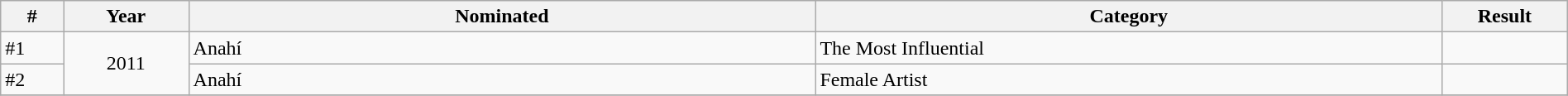<table class="wikitable" width=100%>
<tr>
<th width="2.5%">#</th>
<th width="5%">Year</th>
<th width="25%">Nominated</th>
<th width="25%">Category</th>
<th width="5%">Result</th>
</tr>
<tr>
<td>#1</td>
<td rowspan="2" align="center">2011</td>
<td>Anahí</td>
<td>The Most Influential</td>
<td></td>
</tr>
<tr>
<td>#2</td>
<td>Anahí</td>
<td>Female Artist</td>
<td></td>
</tr>
<tr>
</tr>
</table>
